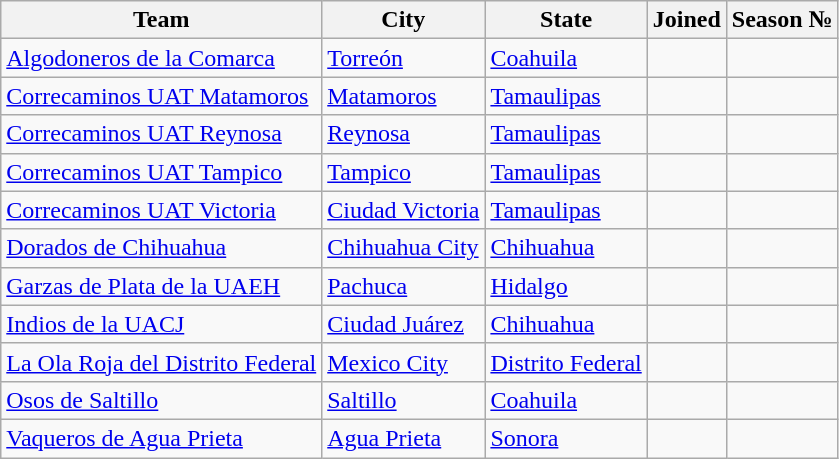<table class="wikitable sortable">
<tr>
<th>Team</th>
<th>City</th>
<th>State</th>
<th>Joined</th>
<th>Season №</th>
</tr>
<tr>
<td><a href='#'>Algodoneros de la Comarca</a></td>
<td><a href='#'>Torreón</a></td>
<td><a href='#'>Coahuila</a></td>
<td></td>
<td></td>
</tr>
<tr>
<td><a href='#'>Correcaminos UAT Matamoros</a></td>
<td><a href='#'>Matamoros</a></td>
<td><a href='#'>Tamaulipas</a></td>
<td></td>
<td></td>
</tr>
<tr>
<td><a href='#'>Correcaminos UAT Reynosa</a></td>
<td><a href='#'>Reynosa</a></td>
<td><a href='#'>Tamaulipas</a></td>
<td></td>
<td></td>
</tr>
<tr>
<td><a href='#'>Correcaminos UAT Tampico</a></td>
<td><a href='#'>Tampico</a></td>
<td><a href='#'>Tamaulipas</a></td>
<td></td>
<td></td>
</tr>
<tr>
<td><a href='#'>Correcaminos UAT Victoria</a></td>
<td><a href='#'>Ciudad Victoria</a></td>
<td><a href='#'>Tamaulipas</a></td>
<td></td>
<td></td>
</tr>
<tr>
<td><a href='#'>Dorados de Chihuahua</a></td>
<td><a href='#'>Chihuahua City</a></td>
<td><a href='#'>Chihuahua</a></td>
<td></td>
<td></td>
</tr>
<tr>
<td><a href='#'>Garzas de Plata de la UAEH</a></td>
<td><a href='#'>Pachuca</a></td>
<td><a href='#'>Hidalgo</a></td>
<td></td>
<td></td>
</tr>
<tr>
<td><a href='#'>Indios de la UACJ</a></td>
<td><a href='#'>Ciudad Juárez</a></td>
<td><a href='#'>Chihuahua</a></td>
<td></td>
<td></td>
</tr>
<tr>
<td><a href='#'>La Ola Roja del Distrito Federal</a></td>
<td><a href='#'>Mexico City</a></td>
<td><a href='#'>Distrito Federal</a></td>
<td></td>
<td></td>
</tr>
<tr>
<td><a href='#'>Osos de Saltillo</a></td>
<td><a href='#'>Saltillo</a></td>
<td><a href='#'>Coahuila</a></td>
<td></td>
<td></td>
</tr>
<tr>
<td><a href='#'>Vaqueros de Agua Prieta</a></td>
<td><a href='#'>Agua Prieta</a></td>
<td><a href='#'>Sonora</a></td>
<td></td>
<td></td>
</tr>
</table>
